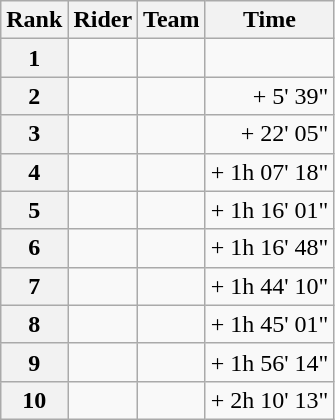<table class="wikitable">
<tr>
<th scope="col">Rank</th>
<th scope="col">Rider</th>
<th scope="col">Team</th>
<th scope="col">Time</th>
</tr>
<tr>
<th scope="row">1</th>
<td> </td>
<td></td>
<td style="text-align:right;"></td>
</tr>
<tr>
<th scope="row">2</th>
<td></td>
<td></td>
<td style="text-align:right;">+ 5' 39"</td>
</tr>
<tr>
<th scope="row">3</th>
<td></td>
<td></td>
<td style="text-align:right;">+ 22' 05"</td>
</tr>
<tr>
<th scope="row">4</th>
<td></td>
<td></td>
<td style="text-align:right;">+ 1h 07' 18"</td>
</tr>
<tr>
<th scope="row">5</th>
<td></td>
<td></td>
<td style="text-align:right;">+ 1h 16' 01"</td>
</tr>
<tr>
<th scope="row">6</th>
<td></td>
<td></td>
<td style="text-align:right;">+ 1h 16' 48"</td>
</tr>
<tr>
<th scope="row">7</th>
<td></td>
<td></td>
<td style="text-align:right;">+ 1h 44' 10"</td>
</tr>
<tr>
<th scope="row">8</th>
<td></td>
<td></td>
<td style="text-align:right;">+ 1h 45' 01"</td>
</tr>
<tr>
<th scope="row">9</th>
<td> </td>
<td></td>
<td style="text-align:right;">+ 1h 56' 14"</td>
</tr>
<tr>
<th scope="row">10</th>
<td></td>
<td></td>
<td style="text-align:right;">+ 2h 10' 13"</td>
</tr>
</table>
